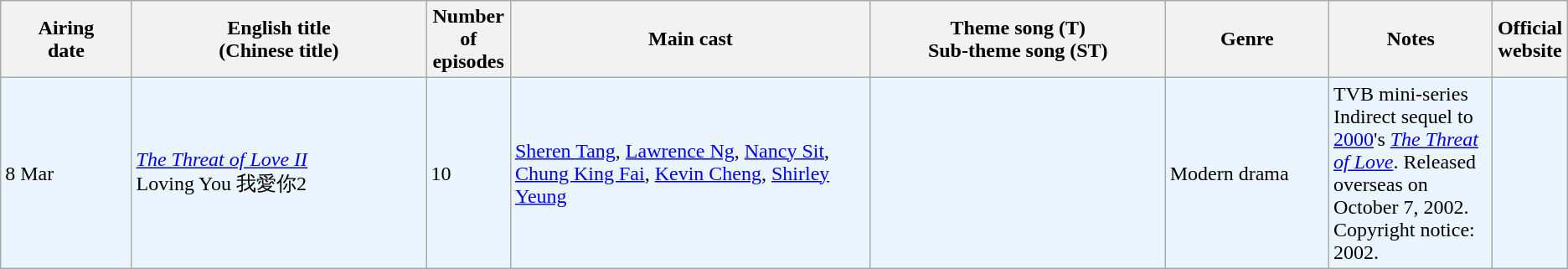<table class="wikitable">
<tr>
<th align=center width=8% bgcolor="silver">Airing<br>date</th>
<th align=center width=18% bgcolor="silver">English title <br> (Chinese title)</th>
<th align=center width=5% bgcolor="silver">Number of episodes</th>
<th align=center width=22% bgcolor="silver">Main cast</th>
<th align=center width=18% bgcolor="silver">Theme song (T) <br>Sub-theme song (ST)</th>
<th align=center width=10% bgcolor="silver">Genre</th>
<th align=center width=10% bgcolor="silver">Notes</th>
<th align=center width=1% bgcolor="silver">Official website</th>
</tr>
<tr ---- bgcolor="ebf5ff">
<td>8 Mar</td>
<td><em><a href='#'>The Threat of Love II</a></em> <br> Loving You 我愛你2</td>
<td>10</td>
<td><a href='#'>Sheren Tang</a>, <a href='#'>Lawrence Ng</a>, <a href='#'>Nancy Sit</a>, <a href='#'>Chung King Fai</a>, <a href='#'>Kevin Cheng</a>, <a href='#'>Shirley Yeung</a></td>
<td></td>
<td>Modern drama</td>
<td>TVB mini-series <br> Indirect sequel to <a href='#'>2000</a>'s <em><a href='#'>The Threat of Love</a></em>. Released overseas on October 7, 2002. Copyright notice: 2002.</td>
<td></td>
</tr>
</table>
